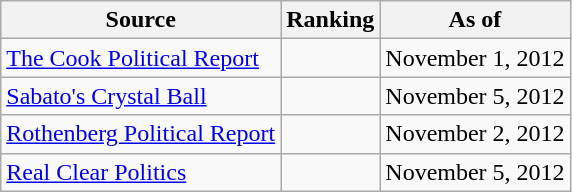<table class="wikitable" style="text-align:center">
<tr>
<th>Source</th>
<th>Ranking</th>
<th>As of</th>
</tr>
<tr>
<td align=left><a href='#'>The Cook Political Report</a></td>
<td></td>
<td>November 1, 2012</td>
</tr>
<tr>
<td align=left><a href='#'>Sabato's Crystal Ball</a></td>
<td></td>
<td>November 5, 2012</td>
</tr>
<tr>
<td align=left><a href='#'>Rothenberg Political Report</a></td>
<td></td>
<td>November 2, 2012</td>
</tr>
<tr>
<td align=left><a href='#'>Real Clear Politics</a></td>
<td></td>
<td>November 5, 2012</td>
</tr>
</table>
